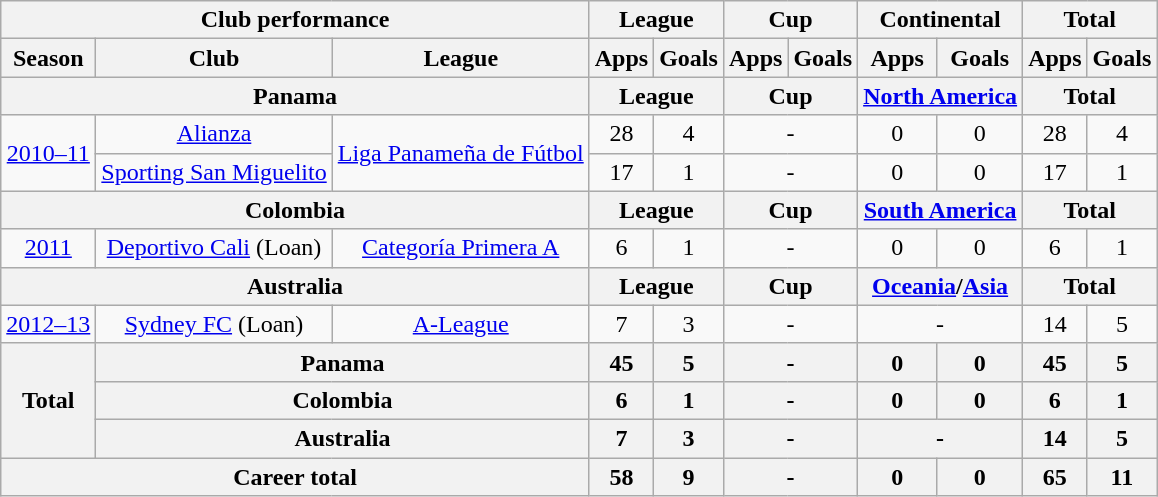<table class="wikitable" style="text-align:center">
<tr>
<th colspan=3>Club performance</th>
<th colspan=2>League</th>
<th colspan=2>Cup</th>
<th colspan=2>Continental</th>
<th colspan=2>Total</th>
</tr>
<tr>
<th>Season</th>
<th>Club</th>
<th>League</th>
<th>Apps</th>
<th>Goals</th>
<th>Apps</th>
<th>Goals</th>
<th>Apps</th>
<th>Goals</th>
<th>Apps</th>
<th>Goals</th>
</tr>
<tr>
<th colspan=3>Panama</th>
<th colspan=2>League</th>
<th colspan=2>Cup</th>
<th colspan=2><a href='#'>North America</a></th>
<th colspan=2>Total</th>
</tr>
<tr>
<td rowspan="2"><a href='#'>2010–11</a></td>
<td><a href='#'>Alianza</a></td>
<td rowspan="2"><a href='#'>Liga Panameña de Fútbol</a></td>
<td>28</td>
<td>4</td>
<td colspan="2">-</td>
<td>0</td>
<td>0</td>
<td>28</td>
<td>4</td>
</tr>
<tr>
<td><a href='#'>Sporting San Miguelito</a></td>
<td>17</td>
<td>1</td>
<td colspan="2">-</td>
<td>0</td>
<td>0</td>
<td>17</td>
<td>1</td>
</tr>
<tr>
<th colspan=3>Colombia</th>
<th colspan=2>League</th>
<th colspan=2>Cup</th>
<th colspan=2><a href='#'>South America</a></th>
<th colspan=2>Total</th>
</tr>
<tr>
<td><a href='#'>2011</a></td>
<td><a href='#'>Deportivo Cali</a> (Loan)</td>
<td><a href='#'>Categoría Primera A</a></td>
<td>6</td>
<td>1</td>
<td colspan="2">-</td>
<td>0</td>
<td>0</td>
<td>6</td>
<td>1</td>
</tr>
<tr>
<th colspan=3>Australia</th>
<th colspan=2>League</th>
<th colspan=2>Cup</th>
<th colspan=2><a href='#'>Oceania</a>/<a href='#'>Asia</a></th>
<th colspan=2>Total</th>
</tr>
<tr>
<td><a href='#'>2012–13</a></td>
<td><a href='#'>Sydney FC</a> (Loan)</td>
<td><a href='#'>A-League</a></td>
<td>7</td>
<td>3</td>
<td colspan="2">-</td>
<td colspan="2">-</td>
<td>14</td>
<td>5</td>
</tr>
<tr>
<th rowspan=3>Total</th>
<th colspan=2>Panama</th>
<th>45</th>
<th>5</th>
<th colspan="2">-</th>
<th>0</th>
<th>0</th>
<th>45</th>
<th>5</th>
</tr>
<tr>
<th colspan=2>Colombia</th>
<th>6</th>
<th>1</th>
<th colspan="2">-</th>
<th>0</th>
<th>0</th>
<th>6</th>
<th>1</th>
</tr>
<tr>
<th colspan=2>Australia</th>
<th>7</th>
<th>3</th>
<th colspan="2">-</th>
<th colspan="2">-</th>
<th>14</th>
<th>5</th>
</tr>
<tr>
<th colspan=3>Career total</th>
<th>58</th>
<th>9</th>
<th colspan="2">-</th>
<th>0</th>
<th>0</th>
<th>65</th>
<th>11</th>
</tr>
</table>
